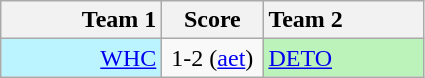<table class="wikitable">
<tr>
<th style="text-align:right; width:100px">Team 1</th>
<th style="width:60px">Score</th>
<th style="text-align:left; width:100px">Team 2</th>
</tr>
<tr>
<td style="text-align: right;background:#BBF3FF"><a href='#'>WHC</a></td>
<td style="text-align: center;">1-2 (<a href='#'>aet</a>)</td>
<td style="text-align: left;background:#BBF3BB"><a href='#'>DETO</a></td>
</tr>
</table>
